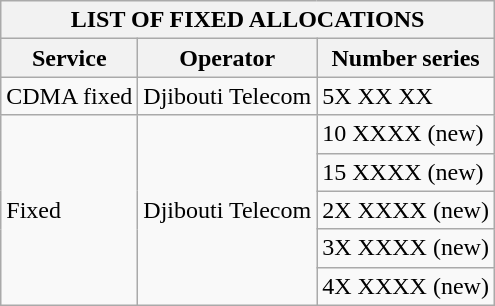<table class="wikitable" border=1>
<tr>
<th colspan="3">LIST OF FIXED ALLOCATIONS</th>
</tr>
<tr>
<th>Service</th>
<th>Operator</th>
<th>Number series</th>
</tr>
<tr>
<td>CDMA fixed</td>
<td>Djibouti Telecom</td>
<td>5X XX XX</td>
</tr>
<tr>
<td rowspan="5">Fixed</td>
<td rowspan="5">Djibouti Telecom</td>
<td>10 XXXX (new)</td>
</tr>
<tr>
<td>15 XXXX (new)</td>
</tr>
<tr>
<td>2X XXXX (new)</td>
</tr>
<tr>
<td>3X XXXX (new)</td>
</tr>
<tr>
<td>4X XXXX (new)</td>
</tr>
</table>
